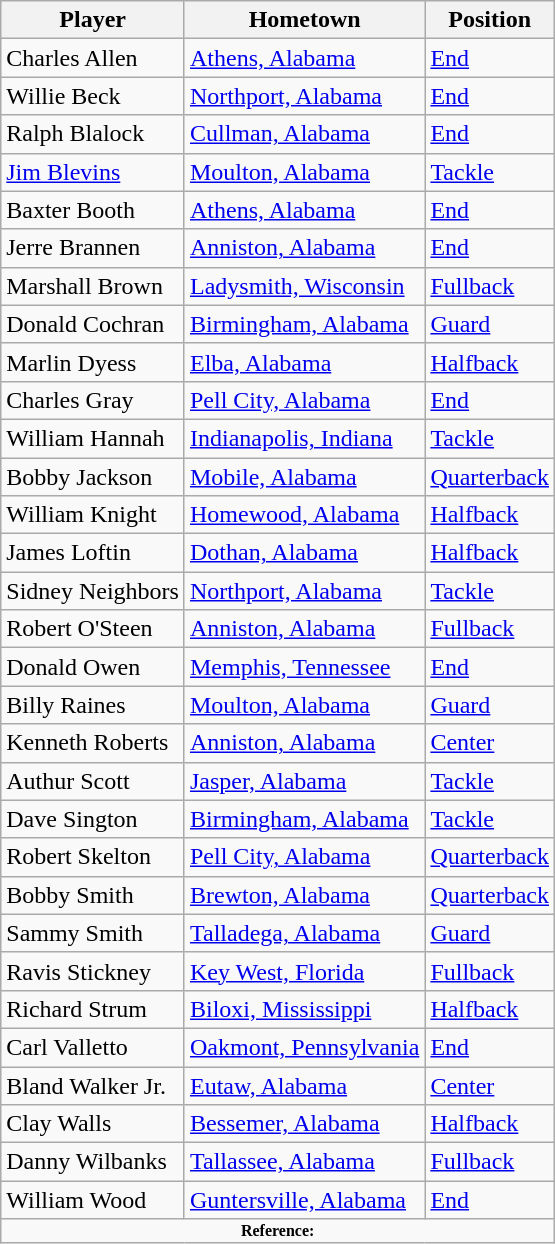<table class="wikitable">
<tr ;>
<th>Player</th>
<th>Hometown</th>
<th>Position</th>
</tr>
<tr>
<td>Charles Allen</td>
<td><a href='#'>Athens, Alabama</a></td>
<td><a href='#'>End</a></td>
</tr>
<tr>
<td>Willie Beck</td>
<td><a href='#'>Northport, Alabama</a></td>
<td><a href='#'>End</a></td>
</tr>
<tr>
<td>Ralph Blalock</td>
<td><a href='#'>Cullman, Alabama</a></td>
<td><a href='#'>End</a></td>
</tr>
<tr>
<td><a href='#'>Jim Blevins</a></td>
<td><a href='#'>Moulton, Alabama</a></td>
<td><a href='#'>Tackle</a></td>
</tr>
<tr>
<td>Baxter Booth</td>
<td><a href='#'>Athens, Alabama</a></td>
<td><a href='#'>End</a></td>
</tr>
<tr>
<td>Jerre Brannen</td>
<td><a href='#'>Anniston, Alabama</a></td>
<td><a href='#'>End</a></td>
</tr>
<tr>
<td>Marshall Brown</td>
<td><a href='#'>Ladysmith, Wisconsin</a></td>
<td><a href='#'>Fullback</a></td>
</tr>
<tr>
<td>Donald Cochran</td>
<td><a href='#'>Birmingham, Alabama</a></td>
<td><a href='#'>Guard</a></td>
</tr>
<tr>
<td>Marlin Dyess</td>
<td><a href='#'>Elba, Alabama</a></td>
<td><a href='#'>Halfback</a></td>
</tr>
<tr>
<td>Charles Gray</td>
<td><a href='#'>Pell City, Alabama</a></td>
<td><a href='#'>End</a></td>
</tr>
<tr>
<td>William Hannah</td>
<td><a href='#'>Indianapolis, Indiana</a></td>
<td><a href='#'>Tackle</a></td>
</tr>
<tr>
<td>Bobby Jackson</td>
<td><a href='#'>Mobile, Alabama</a></td>
<td><a href='#'>Quarterback</a></td>
</tr>
<tr>
<td>William Knight</td>
<td><a href='#'>Homewood, Alabama</a></td>
<td><a href='#'>Halfback</a></td>
</tr>
<tr>
<td>James Loftin</td>
<td><a href='#'>Dothan, Alabama</a></td>
<td><a href='#'>Halfback</a></td>
</tr>
<tr>
<td>Sidney Neighbors</td>
<td><a href='#'>Northport, Alabama</a></td>
<td><a href='#'>Tackle</a></td>
</tr>
<tr>
<td>Robert O'Steen</td>
<td><a href='#'>Anniston, Alabama</a></td>
<td><a href='#'>Fullback</a></td>
</tr>
<tr>
<td>Donald Owen</td>
<td><a href='#'>Memphis, Tennessee</a></td>
<td><a href='#'>End</a></td>
</tr>
<tr>
<td>Billy Raines</td>
<td><a href='#'>Moulton, Alabama</a></td>
<td><a href='#'>Guard</a></td>
</tr>
<tr>
<td>Kenneth Roberts</td>
<td><a href='#'>Anniston, Alabama</a></td>
<td><a href='#'>Center</a></td>
</tr>
<tr>
<td>Authur Scott</td>
<td><a href='#'>Jasper, Alabama</a></td>
<td><a href='#'>Tackle</a></td>
</tr>
<tr>
<td>Dave Sington</td>
<td><a href='#'>Birmingham, Alabama</a></td>
<td><a href='#'>Tackle</a></td>
</tr>
<tr>
<td>Robert Skelton</td>
<td><a href='#'>Pell City, Alabama</a></td>
<td><a href='#'>Quarterback</a></td>
</tr>
<tr>
<td>Bobby Smith</td>
<td><a href='#'>Brewton, Alabama</a></td>
<td><a href='#'>Quarterback</a></td>
</tr>
<tr>
<td>Sammy Smith</td>
<td><a href='#'>Talladega, Alabama</a></td>
<td><a href='#'>Guard</a></td>
</tr>
<tr>
<td>Ravis Stickney</td>
<td><a href='#'>Key West, Florida</a></td>
<td><a href='#'>Fullback</a></td>
</tr>
<tr>
<td>Richard Strum</td>
<td><a href='#'>Biloxi, Mississippi</a></td>
<td><a href='#'>Halfback</a></td>
</tr>
<tr>
<td>Carl Valletto</td>
<td><a href='#'>Oakmont, Pennsylvania</a></td>
<td><a href='#'>End</a></td>
</tr>
<tr>
<td>Bland Walker Jr.</td>
<td><a href='#'>Eutaw, Alabama</a></td>
<td><a href='#'>Center</a></td>
</tr>
<tr>
<td>Clay Walls</td>
<td><a href='#'>Bessemer, Alabama</a></td>
<td><a href='#'>Halfback</a></td>
</tr>
<tr>
<td>Danny Wilbanks</td>
<td><a href='#'>Tallassee, Alabama</a></td>
<td><a href='#'>Fullback</a></td>
</tr>
<tr>
<td>William Wood</td>
<td><a href='#'>Guntersville, Alabama</a></td>
<td><a href='#'>End</a></td>
</tr>
<tr>
<td colspan="3"  style="font-size:8pt; text-align:center;"><strong>Reference:</strong></td>
</tr>
</table>
